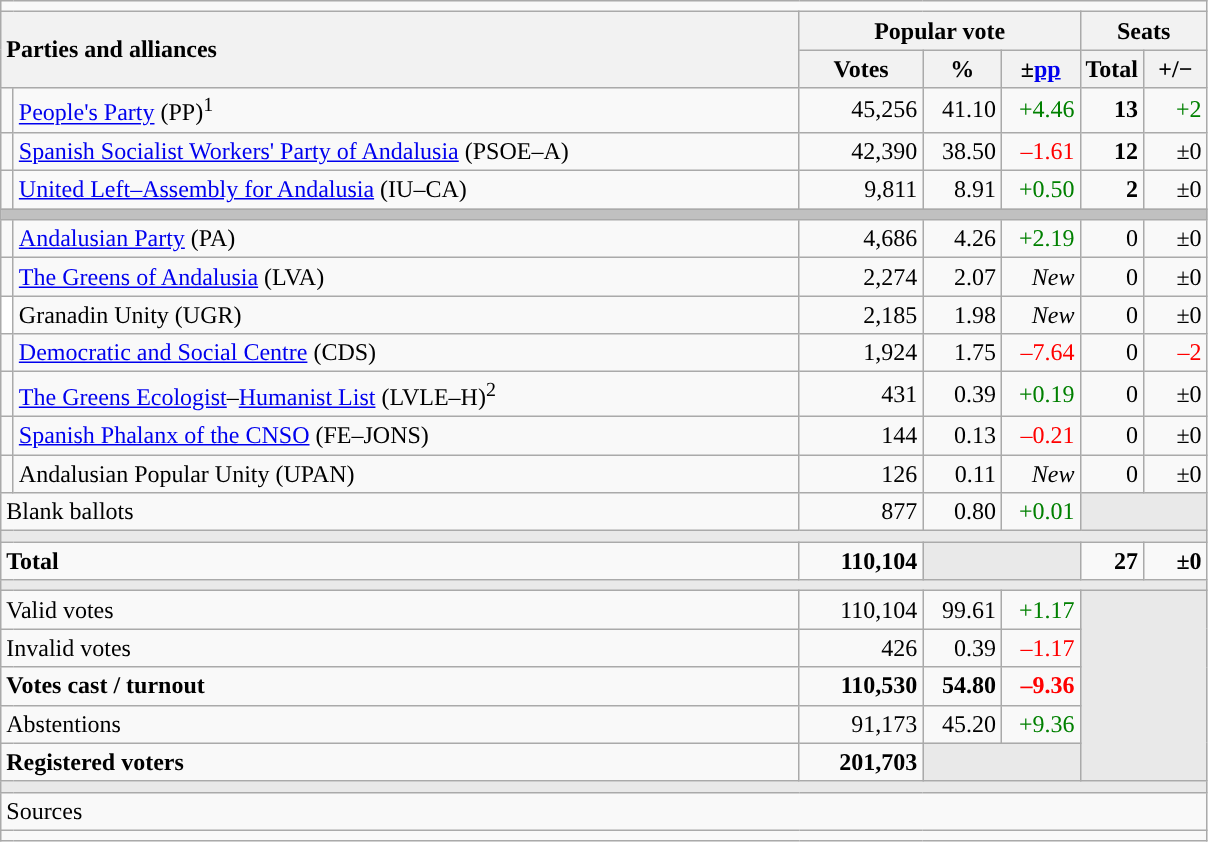<table class="wikitable" style="text-align:right;">
<tr>
<td colspan="7"></td>
</tr>
<tr>
<th style="text-align:left;" rowspan="2" colspan="2" width="525">Parties and alliances</th>
<th colspan="3">Popular vote</th>
<th colspan="2">Seats</th>
</tr>
<tr>
<th width="75">Votes</th>
<th width="45">%</th>
<th width="45">±<a href='#'>pp</a></th>
<th width="35">Total</th>
<th width="35">+/−</th>
</tr>
<tr>
<td width="1" style="color:inherit;background:"></td>
<td align="left"><a href='#'>People's Party</a> (PP)<sup>1</sup></td>
<td>45,256</td>
<td>41.10</td>
<td style="color:green;">+4.46</td>
<td><strong>13</strong></td>
<td style="color:green;">+2</td>
</tr>
<tr>
<td style="color:inherit;background:"></td>
<td align="left"><a href='#'>Spanish Socialist Workers' Party of Andalusia</a> (PSOE–A)</td>
<td>42,390</td>
<td>38.50</td>
<td style="color:red;">–1.61</td>
<td><strong>12</strong></td>
<td>±0</td>
</tr>
<tr>
<td style="color:inherit;background:"></td>
<td align="left"><a href='#'>United Left–Assembly for Andalusia</a> (IU–CA)</td>
<td>9,811</td>
<td>8.91</td>
<td style="color:green;">+0.50</td>
<td><strong>2</strong></td>
<td>±0</td>
</tr>
<tr>
<td colspan="7" bgcolor="#C0C0C0"></td>
</tr>
<tr>
<td style="color:inherit;background:"></td>
<td align="left"><a href='#'>Andalusian Party</a> (PA)</td>
<td>4,686</td>
<td>4.26</td>
<td style="color:green;">+2.19</td>
<td>0</td>
<td>±0</td>
</tr>
<tr>
<td style="color:inherit;background:"></td>
<td align="left"><a href='#'>The Greens of Andalusia</a> (LVA)</td>
<td>2,274</td>
<td>2.07</td>
<td><em>New</em></td>
<td>0</td>
<td>±0</td>
</tr>
<tr>
<td bgcolor="white"></td>
<td align="left">Granadin Unity (UGR)</td>
<td>2,185</td>
<td>1.98</td>
<td><em>New</em></td>
<td>0</td>
<td>±0</td>
</tr>
<tr>
<td style="color:inherit;background:"></td>
<td align="left"><a href='#'>Democratic and Social Centre</a> (CDS)</td>
<td>1,924</td>
<td>1.75</td>
<td style="color:red;">–7.64</td>
<td>0</td>
<td style="color:red;">–2</td>
</tr>
<tr>
<td style="color:inherit;background:"></td>
<td align="left"><a href='#'>The Greens Ecologist</a>–<a href='#'>Humanist List</a> (LVLE–H)<sup>2</sup></td>
<td>431</td>
<td>0.39</td>
<td style="color:green;">+0.19</td>
<td>0</td>
<td>±0</td>
</tr>
<tr>
<td style="color:inherit;background:"></td>
<td align="left"><a href='#'>Spanish Phalanx of the CNSO</a> (FE–JONS)</td>
<td>144</td>
<td>0.13</td>
<td style="color:red;">–0.21</td>
<td>0</td>
<td>±0</td>
</tr>
<tr>
<td style="color:inherit;background:"></td>
<td align="left">Andalusian Popular Unity (UPAN)</td>
<td>126</td>
<td>0.11</td>
<td><em>New</em></td>
<td>0</td>
<td>±0</td>
</tr>
<tr>
<td align="left" colspan="2">Blank ballots</td>
<td>877</td>
<td>0.80</td>
<td style="color:green;">+0.01</td>
<td bgcolor="#E9E9E9" colspan="2"></td>
</tr>
<tr>
<td colspan="7" bgcolor="#E9E9E9"></td>
</tr>
<tr style="font-weight:bold;">
<td align="left" colspan="2">Total</td>
<td>110,104</td>
<td bgcolor="#E9E9E9" colspan="2"></td>
<td>27</td>
<td>±0</td>
</tr>
<tr>
<td colspan="7" bgcolor="#E9E9E9"></td>
</tr>
<tr>
<td align="left" colspan="2">Valid votes</td>
<td>110,104</td>
<td>99.61</td>
<td style="color:green;">+1.17</td>
<td bgcolor="#E9E9E9" colspan="2" rowspan="5"></td>
</tr>
<tr>
<td align="left" colspan="2">Invalid votes</td>
<td>426</td>
<td>0.39</td>
<td style="color:red;">–1.17</td>
</tr>
<tr style="font-weight:bold;">
<td align="left" colspan="2">Votes cast / turnout</td>
<td>110,530</td>
<td>54.80</td>
<td style="color:red;">–9.36</td>
</tr>
<tr>
<td align="left" colspan="2">Abstentions</td>
<td>91,173</td>
<td>45.20</td>
<td style="color:green;">+9.36</td>
</tr>
<tr style="font-weight:bold;">
<td align="left" colspan="2">Registered voters</td>
<td>201,703</td>
<td bgcolor="#E9E9E9" colspan="2"></td>
</tr>
<tr>
<td colspan="7" bgcolor="#E9E9E9"></td>
</tr>
<tr>
<td align="left" colspan="7">Sources</td>
</tr>
<tr>
<td colspan="7" style="text-align:left; max-width:790px;"></td>
</tr>
</table>
